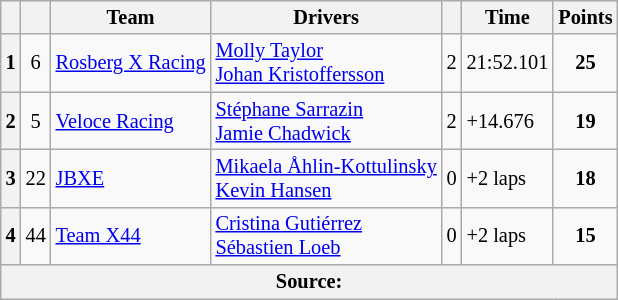<table class="wikitable" style="font-size: 85%">
<tr>
<th scope="col"></th>
<th scope="col"></th>
<th scope="col">Team</th>
<th scope="col">Drivers</th>
<th scope="col"></th>
<th scope="col">Time</th>
<th scope="col">Points</th>
</tr>
<tr>
<th scope=row>1</th>
<td align=center>6</td>
<td> <a href='#'>Rosberg X Racing</a></td>
<td> <a href='#'>Molly Taylor</a><br> <a href='#'>Johan Kristoffersson</a></td>
<td>2</td>
<td>21:52.101</td>
<td align=center><strong>25</strong></td>
</tr>
<tr>
<th scope=row>2</th>
<td align=center>5</td>
<td> <a href='#'>Veloce Racing</a></td>
<td> <a href='#'>Stéphane Sarrazin</a><br> <a href='#'>Jamie Chadwick</a></td>
<td>2</td>
<td>+14.676</td>
<td align=center><strong>19</strong></td>
</tr>
<tr>
<th scope=row>3</th>
<td align=center>22</td>
<td> <a href='#'>JBXE</a></td>
<td> <a href='#'>Mikaela Åhlin-Kottulinsky</a><br> <a href='#'>Kevin Hansen</a></td>
<td>0</td>
<td>+2 laps</td>
<td align=center><strong>18</strong></td>
</tr>
<tr>
<th scope=row>4</th>
<td align=center>44</td>
<td> <a href='#'>Team X44</a></td>
<td> <a href='#'>Cristina Gutiérrez</a><br> <a href='#'>Sébastien Loeb</a></td>
<td>0</td>
<td>+2 laps</td>
<td align=center><strong>15</strong></td>
</tr>
<tr>
<th colspan="7">Source:</th>
</tr>
</table>
